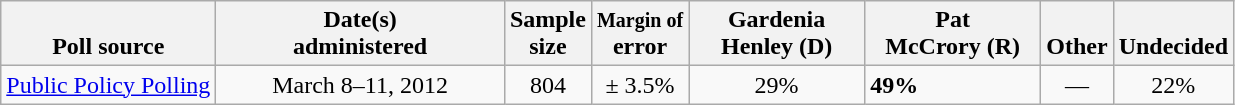<table class="wikitable">
<tr valign= bottom>
<th>Poll source</th>
<th style="width:185px;">Date(s)<br>administered</th>
<th class=small>Sample<br>size</th>
<th><small>Margin of</small><br>error</th>
<th width=110px>Gardenia<br>Henley (D)</th>
<th width=110px>Pat<br>McCrory (R)</th>
<th>Other</th>
<th>Undecided</th>
</tr>
<tr>
<td><a href='#'>Public Policy Polling</a></td>
<td align=center>March 8–11, 2012</td>
<td align=center>804</td>
<td align=center>± 3.5%</td>
<td align=center>29%</td>
<td><strong>49%</strong></td>
<td align=center>—</td>
<td align=center>22%</td>
</tr>
</table>
